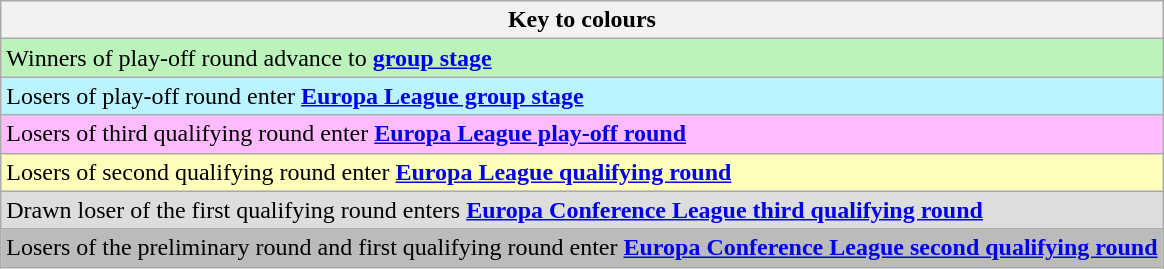<table class="wikitable">
<tr>
<th>Key to colours</th>
</tr>
<tr bgcolor=#BBF3BB>
<td>Winners of play-off round advance to <strong><a href='#'>group stage</a></strong></td>
</tr>
<tr bgcolor=#BBF3FF>
<td>Losers of play-off round enter <strong><a href='#'>Europa League group stage</a></strong></td>
</tr>
<tr bgcolor=#FFBBFF>
<td>Losers of third qualifying round enter <strong><a href='#'>Europa League play-off round</a></strong></td>
</tr>
<tr bgcolor=#FFFFBB>
<td>Losers of second qualifying round enter <strong><a href='#'>Europa League qualifying round</a></strong></td>
</tr>
<tr bgcolor=#DDDDDD>
<td>Drawn loser of the first qualifying round enters <strong><a href='#'>Europa Conference League third qualifying round</a></strong></td>
</tr>
<tr bgcolor=#BBBBBB>
<td>Losers of the preliminary round and first qualifying round enter <strong><a href='#'>Europa Conference League second qualifying round</a></strong></td>
</tr>
</table>
